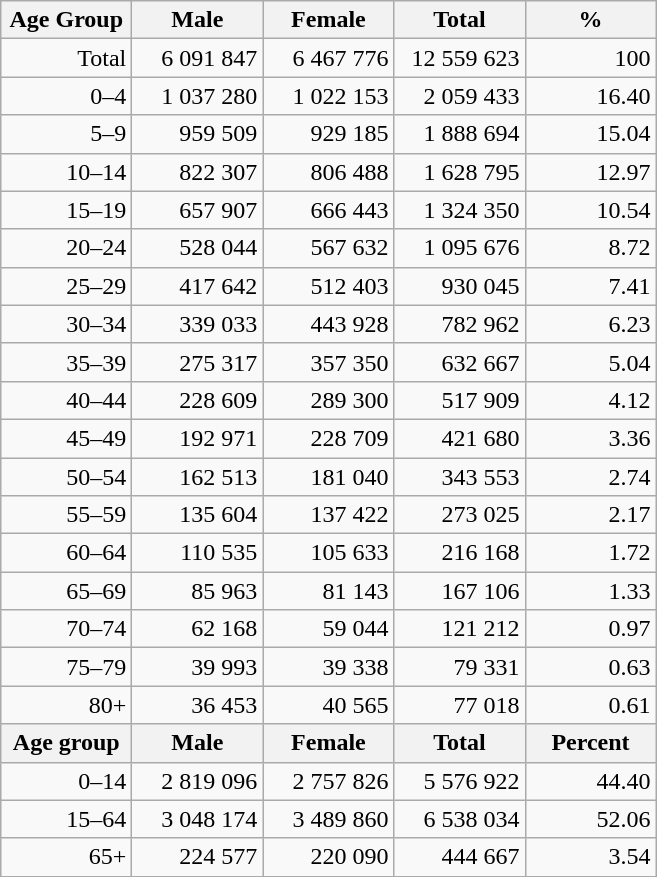<table class="wikitable">
<tr>
<th width="80pt">Age Group</th>
<th width="80pt">Male</th>
<th width="80pt">Female</th>
<th width="80pt">Total</th>
<th width="80pt">%</th>
</tr>
<tr>
<td align="right">Total</td>
<td align="right">6 091 847</td>
<td align="right">6 467 776</td>
<td align="right">12 559 623</td>
<td align="right">100</td>
</tr>
<tr>
<td align="right">0–4</td>
<td align="right">1 037 280</td>
<td align="right">1 022 153</td>
<td align="right">2 059 433</td>
<td align="right">16.40</td>
</tr>
<tr>
<td align="right">5–9</td>
<td align="right">959 509</td>
<td align="right">929 185</td>
<td align="right">1 888 694</td>
<td align="right">15.04</td>
</tr>
<tr>
<td align="right">10–14</td>
<td align="right">822 307</td>
<td align="right">806 488</td>
<td align="right">1 628 795</td>
<td align="right">12.97</td>
</tr>
<tr>
<td align="right">15–19</td>
<td align="right">657 907</td>
<td align="right">666 443</td>
<td align="right">1 324 350</td>
<td align="right">10.54</td>
</tr>
<tr>
<td align="right">20–24</td>
<td align="right">528 044</td>
<td align="right">567 632</td>
<td align="right">1 095 676</td>
<td align="right">8.72</td>
</tr>
<tr>
<td align="right">25–29</td>
<td align="right">417 642</td>
<td align="right">512 403</td>
<td align="right">930 045</td>
<td align="right">7.41</td>
</tr>
<tr>
<td align="right">30–34</td>
<td align="right">339 033</td>
<td align="right">443 928</td>
<td align="right">782 962</td>
<td align="right">6.23</td>
</tr>
<tr>
<td align="right">35–39</td>
<td align="right">275 317</td>
<td align="right">357 350</td>
<td align="right">632 667</td>
<td align="right">5.04</td>
</tr>
<tr>
<td align="right">40–44</td>
<td align="right">228 609</td>
<td align="right">289 300</td>
<td align="right">517 909</td>
<td align="right">4.12</td>
</tr>
<tr>
<td align="right">45–49</td>
<td align="right">192 971</td>
<td align="right">228 709</td>
<td align="right">421 680</td>
<td align="right">3.36</td>
</tr>
<tr>
<td align="right">50–54</td>
<td align="right">162 513</td>
<td align="right">181 040</td>
<td align="right">343 553</td>
<td align="right">2.74</td>
</tr>
<tr>
<td align="right">55–59</td>
<td align="right">135 604</td>
<td align="right">137 422</td>
<td align="right">273 025</td>
<td align="right">2.17</td>
</tr>
<tr>
<td align="right">60–64</td>
<td align="right">110 535</td>
<td align="right">105 633</td>
<td align="right">216 168</td>
<td align="right">1.72</td>
</tr>
<tr>
<td align="right">65–69</td>
<td align="right">85 963</td>
<td align="right">81 143</td>
<td align="right">167 106</td>
<td align="right">1.33</td>
</tr>
<tr>
<td align="right">70–74</td>
<td align="right">62 168</td>
<td align="right">59 044</td>
<td align="right">121 212</td>
<td align="right">0.97</td>
</tr>
<tr>
<td align="right">75–79</td>
<td align="right">39 993</td>
<td align="right">39 338</td>
<td align="right">79 331</td>
<td align="right">0.63</td>
</tr>
<tr>
<td align="right">80+</td>
<td align="right">36 453</td>
<td align="right">40 565</td>
<td align="right">77 018</td>
<td align="right">0.61</td>
</tr>
<tr>
<th width="50">Age group</th>
<th width="80pt">Male</th>
<th width="80">Female</th>
<th width="80">Total</th>
<th width="50">Percent</th>
</tr>
<tr>
<td align="right">0–14</td>
<td align="right">2 819 096</td>
<td align="right">2 757 826</td>
<td align="right">5 576 922</td>
<td align="right">44.40</td>
</tr>
<tr>
<td align="right">15–64</td>
<td align="right">3 048 174</td>
<td align="right">3 489 860</td>
<td align="right">6 538 034</td>
<td align="right">52.06</td>
</tr>
<tr>
<td align="right">65+</td>
<td align="right">224 577</td>
<td align="right">220 090</td>
<td align="right">444 667</td>
<td align="right">3.54</td>
</tr>
<tr>
</tr>
</table>
